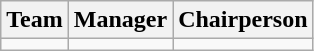<table class="wikitable sortable" style="text-align: left;">
<tr>
<th>Team</th>
<th>Manager</th>
<th>Chairperson</th>
</tr>
<tr>
<td></td>
<td></td>
<td></td>
</tr>
</table>
